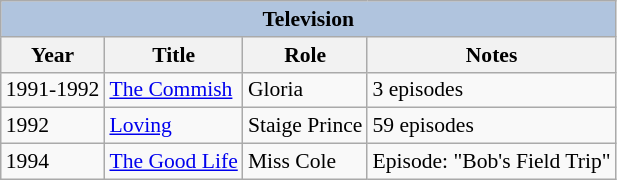<table class="wikitable" style="font-size: 90%;">
<tr>
<th colspan="4" style="background: LightSteelBlue;">Television</th>
</tr>
<tr>
<th>Year</th>
<th>Title</th>
<th>Role</th>
<th>Notes</th>
</tr>
<tr>
<td>1991-1992</td>
<td><a href='#'>The Commish</a></td>
<td>Gloria</td>
<td>3 episodes</td>
</tr>
<tr>
<td>1992</td>
<td><a href='#'>Loving</a></td>
<td>Staige Prince</td>
<td>59 episodes</td>
</tr>
<tr>
<td>1994</td>
<td><a href='#'>The Good Life</a></td>
<td>Miss Cole</td>
<td>Episode: "Bob's Field Trip"</td>
</tr>
</table>
